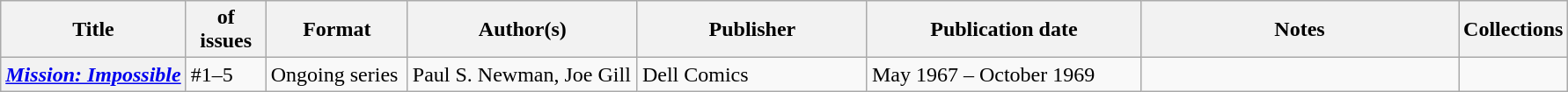<table class="wikitable">
<tr>
<th>Title</th>
<th style="width:40pt"> of issues</th>
<th style="width:75pt">Format</th>
<th style="width:125pt">Author(s)</th>
<th style="width:125pt">Publisher</th>
<th style="width:150pt">Publication date</th>
<th style="width:175pt">Notes</th>
<th>Collections</th>
</tr>
<tr>
<th><em><a href='#'>Mission: Impossible</a></em></th>
<td>#1–5</td>
<td>Ongoing series</td>
<td>Paul S. Newman, Joe Gill</td>
<td>Dell Comics</td>
<td>May 1967 – October 1969</td>
<td></td>
<td></td>
</tr>
</table>
